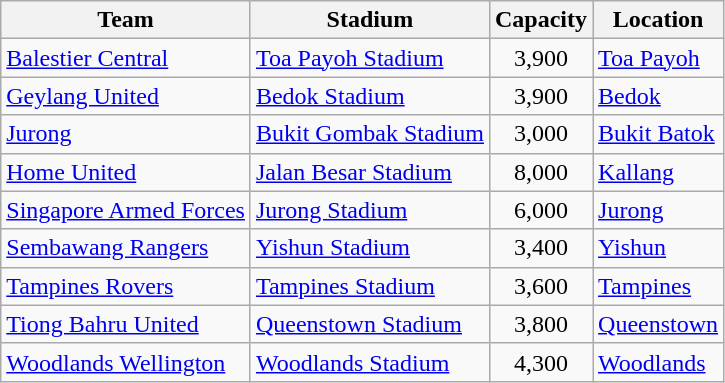<table class="wikitable sortable">
<tr>
<th>Team</th>
<th>Stadium</th>
<th>Capacity</th>
<th>Location</th>
</tr>
<tr>
<td><a href='#'>Balestier Central</a></td>
<td><a href='#'>Toa Payoh Stadium</a></td>
<td style="text-align:center;">3,900</td>
<td><a href='#'>Toa Payoh</a></td>
</tr>
<tr>
<td><a href='#'>Geylang United</a></td>
<td><a href='#'>Bedok Stadium</a></td>
<td style="text-align:center;">3,900</td>
<td><a href='#'>Bedok</a></td>
</tr>
<tr>
<td><a href='#'>Jurong</a></td>
<td><a href='#'>Bukit Gombak Stadium</a></td>
<td style="text-align:center;">3,000</td>
<td><a href='#'>Bukit Batok</a></td>
</tr>
<tr>
<td><a href='#'>Home United</a></td>
<td><a href='#'>Jalan Besar Stadium</a></td>
<td style="text-align:center;">8,000</td>
<td><a href='#'>Kallang</a></td>
</tr>
<tr>
<td><a href='#'>Singapore Armed Forces</a></td>
<td><a href='#'>Jurong Stadium</a></td>
<td style="text-align:center;">6,000</td>
<td><a href='#'>Jurong</a></td>
</tr>
<tr>
<td><a href='#'>Sembawang Rangers</a></td>
<td><a href='#'>Yishun Stadium</a></td>
<td style="text-align:center;">3,400</td>
<td><a href='#'>Yishun</a></td>
</tr>
<tr>
<td><a href='#'>Tampines Rovers</a></td>
<td><a href='#'>Tampines Stadium</a></td>
<td style="text-align:center;">3,600</td>
<td><a href='#'>Tampines</a></td>
</tr>
<tr>
<td><a href='#'>Tiong Bahru United</a></td>
<td><a href='#'>Queenstown Stadium</a></td>
<td style="text-align:center;">3,800</td>
<td><a href='#'>Queenstown</a></td>
</tr>
<tr>
<td><a href='#'>Woodlands Wellington</a></td>
<td><a href='#'>Woodlands Stadium</a></td>
<td style="text-align:center;">4,300</td>
<td><a href='#'>Woodlands</a></td>
</tr>
</table>
